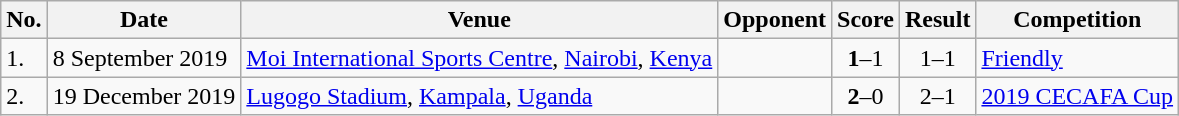<table class="wikitable">
<tr>
<th>No.</th>
<th>Date</th>
<th>Venue</th>
<th>Opponent</th>
<th>Score</th>
<th>Result</th>
<th>Competition</th>
</tr>
<tr>
<td>1.</td>
<td>8 September 2019</td>
<td><a href='#'>Moi International Sports Centre</a>, <a href='#'>Nairobi</a>, <a href='#'>Kenya</a></td>
<td></td>
<td align=center><strong>1</strong>–1</td>
<td align=center>1–1</td>
<td><a href='#'>Friendly</a></td>
</tr>
<tr>
<td>2.</td>
<td>19 December 2019</td>
<td><a href='#'>Lugogo Stadium</a>, <a href='#'>Kampala</a>, <a href='#'>Uganda</a></td>
<td></td>
<td align=center><strong>2</strong>–0</td>
<td align=center>2–1</td>
<td><a href='#'>2019 CECAFA Cup</a></td>
</tr>
</table>
